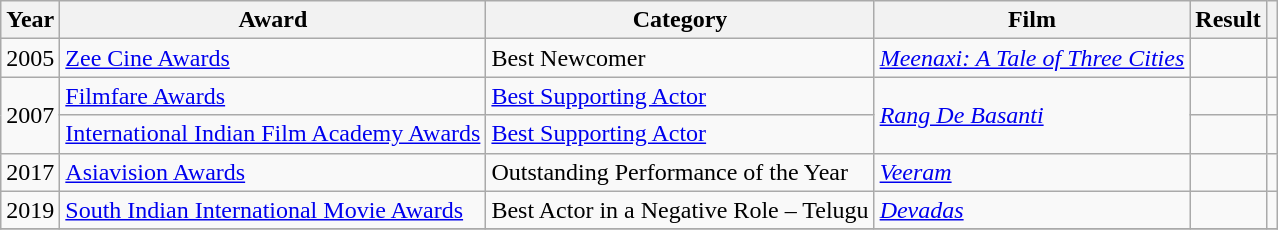<table class="wikitable sortable">
<tr>
<th>Year</th>
<th>Award</th>
<th>Category</th>
<th>Film</th>
<th>Result</th>
<th></th>
</tr>
<tr>
<td>2005</td>
<td><a href='#'>Zee Cine Awards</a></td>
<td>Best Newcomer</td>
<td><em><a href='#'>Meenaxi: A Tale of Three Cities</a></em></td>
<td></td>
<td></td>
</tr>
<tr>
<td rowspan="2">2007</td>
<td><a href='#'>Filmfare Awards</a></td>
<td><a href='#'>Best Supporting Actor</a></td>
<td rowspan="2"><em><a href='#'>Rang De Basanti</a></em></td>
<td></td>
<td></td>
</tr>
<tr>
<td><a href='#'>International Indian Film Academy Awards</a></td>
<td><a href='#'>Best Supporting Actor</a></td>
<td></td>
<td></td>
</tr>
<tr>
<td>2017</td>
<td><a href='#'>Asiavision Awards</a></td>
<td>Outstanding Performance of the Year</td>
<td><a href='#'><em>Veeram</em></a></td>
<td></td>
<td></td>
</tr>
<tr>
<td>2019</td>
<td><a href='#'>South Indian International Movie Awards</a></td>
<td>Best Actor in a Negative Role – Telugu</td>
<td><a href='#'><em>Devadas</em></a></td>
<td></td>
<td></td>
</tr>
<tr>
</tr>
</table>
